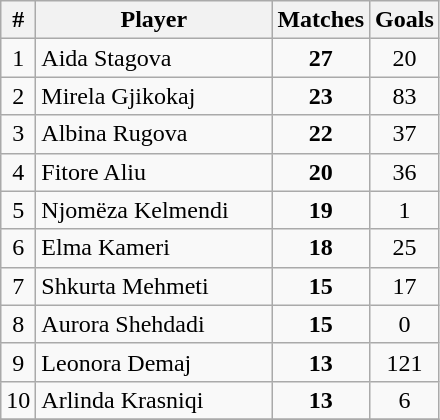<table class="wikitable sortable" style="text-align:center">
<tr>
<th>#</th>
<th width=150px>Player</th>
<th>Matches</th>
<th>Goals</th>
</tr>
<tr>
<td>1</td>
<td align="left">Aida Stagova</td>
<td><strong>27</strong></td>
<td>20</td>
</tr>
<tr>
<td>2</td>
<td align="left">Mirela Gjikokaj</td>
<td><strong>23</strong></td>
<td>83</td>
</tr>
<tr>
<td>3</td>
<td align="left">Albina Rugova</td>
<td><strong>22</strong></td>
<td>37</td>
</tr>
<tr>
<td>4</td>
<td align="left">Fitore Aliu</td>
<td><strong>20</strong></td>
<td>36</td>
</tr>
<tr>
<td>5</td>
<td align="left">Njomëza Kelmendi</td>
<td><strong>19</strong></td>
<td>1</td>
</tr>
<tr>
<td>6</td>
<td align="left">Elma Kameri</td>
<td><strong>18</strong></td>
<td>25</td>
</tr>
<tr>
<td>7</td>
<td align="left">Shkurta Mehmeti</td>
<td><strong>15</strong></td>
<td>17</td>
</tr>
<tr>
<td>8</td>
<td align="left">Aurora Shehdadi</td>
<td><strong>15</strong></td>
<td>0</td>
</tr>
<tr>
<td>9</td>
<td align="left">Leonora Demaj</td>
<td><strong>13</strong></td>
<td>121</td>
</tr>
<tr>
<td>10</td>
<td align="left">Arlinda Krasniqi</td>
<td><strong>13</strong></td>
<td>6</td>
</tr>
<tr>
</tr>
</table>
